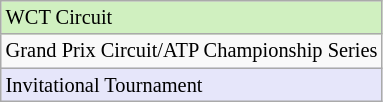<table class="wikitable" style="font-size:85%;">
<tr style="background:#d0f0c0;">
<td>WCT Circuit</td>
</tr>
<tr>
<td>Grand Prix Circuit/ATP Championship Series</td>
</tr>
<tr style="background:#E6E6FA;">
<td>Invitational Tournament</td>
</tr>
</table>
